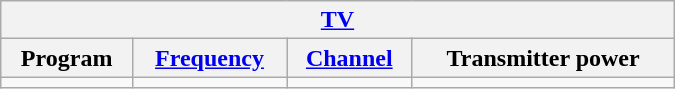<table class="wikitable" style="width: 450px;">
<tr>
<th colspan="5" align="center"><a href='#'>TV</a></th>
</tr>
<tr>
<th>Program</th>
<th><a href='#'>Frequency</a></th>
<th><a href='#'>Channel</a></th>
<th>Transmitter power</th>
</tr>
<tr align="center">
<td></td>
<td></td>
<td></td>
<td></td>
</tr>
</table>
